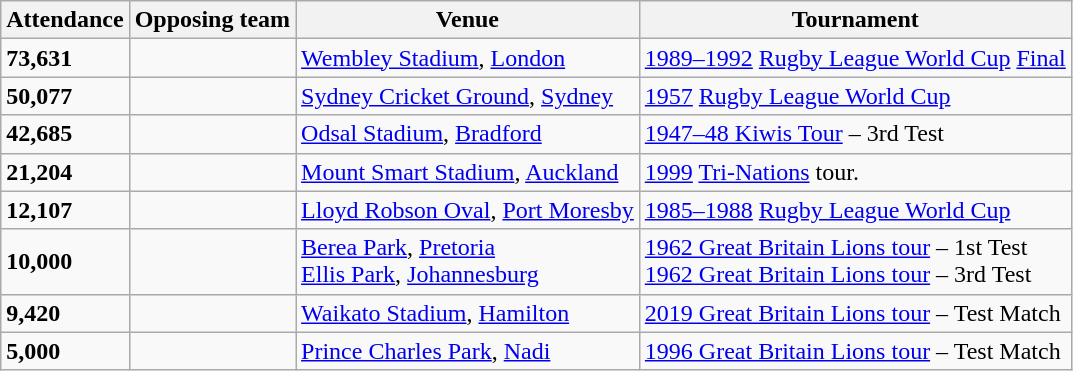<table class="wikitable">
<tr>
<th>Attendance</th>
<th>Opposing team</th>
<th>Venue</th>
<th>Tournament</th>
</tr>
<tr>
<td><strong>73,631</strong></td>
<td></td>
<td><a href='#'>Wembley Stadium</a>, <a href='#'>London</a></td>
<td><a href='#'>1989–1992</a> <a href='#'>Rugby League World Cup</a> <a href='#'>Final</a></td>
</tr>
<tr>
<td><strong>50,077</strong></td>
<td></td>
<td><a href='#'>Sydney Cricket Ground</a>, <a href='#'>Sydney</a></td>
<td><a href='#'>1957</a> <a href='#'>Rugby League World Cup</a></td>
</tr>
<tr>
<td><strong>42,685</strong></td>
<td></td>
<td><a href='#'>Odsal Stadium</a>, <a href='#'>Bradford</a></td>
<td><a href='#'>1947–48 Kiwis Tour</a> – 3rd Test</td>
</tr>
<tr>
<td><strong>21,204</strong></td>
<td></td>
<td><a href='#'>Mount Smart Stadium</a>, <a href='#'>Auckland</a></td>
<td><a href='#'>1999</a> <a href='#'>Tri-Nations</a> tour.</td>
</tr>
<tr>
<td><strong>12,107</strong></td>
<td></td>
<td><a href='#'>Lloyd Robson Oval</a>, <a href='#'>Port Moresby</a></td>
<td><a href='#'>1985–1988</a> <a href='#'>Rugby League World Cup</a></td>
</tr>
<tr>
<td><strong>10,000</strong></td>
<td></td>
<td><a href='#'>Berea Park</a>, <a href='#'>Pretoria</a><br><a href='#'>Ellis Park</a>, <a href='#'>Johannesburg</a></td>
<td><a href='#'>1962 Great Britain Lions tour</a> – 1st Test<br><a href='#'>1962 Great Britain Lions tour</a> – 3rd Test</td>
</tr>
<tr>
<td><strong>9,420</strong></td>
<td></td>
<td><a href='#'>Waikato Stadium</a>, <a href='#'>Hamilton</a></td>
<td><a href='#'>2019 Great Britain Lions tour</a> – Test Match</td>
</tr>
<tr>
<td><strong>5,000</strong></td>
<td></td>
<td><a href='#'>Prince Charles Park</a>, <a href='#'>Nadi</a></td>
<td><a href='#'>1996 Great Britain Lions tour</a> – Test Match</td>
</tr>
</table>
